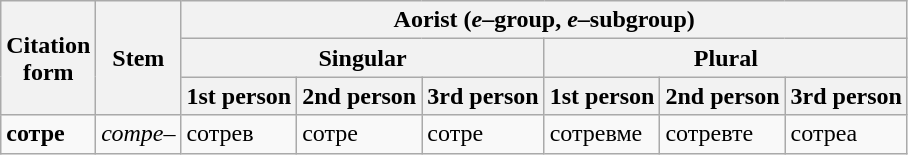<table class="wikitable">
<tr>
<th rowspan="3">Citation<br>form</th>
<th rowspan="3">Stem</th>
<th colspan="6">Aorist (<em>е</em>–group, <em>е</em>–subgroup)</th>
</tr>
<tr>
<th colspan="3">Singular</th>
<th colspan="3">Plural</th>
</tr>
<tr>
<th>1st person</th>
<th>2nd person</th>
<th>3rd person</th>
<th>1st person</th>
<th>2nd person</th>
<th>3rd person</th>
</tr>
<tr>
<td><strong>сотре</strong></td>
<td><em>сотре–</em></td>
<td>сотре<span>в</span></td>
<td>сотре</td>
<td>сотре</td>
<td>сотре<span>вме</span></td>
<td>сотре<span>вте</span></td>
<td>сотре<span>а</span></td>
</tr>
</table>
